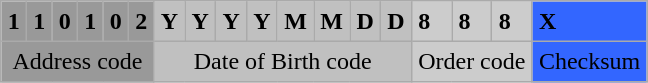<table border="2" cellpadding="4" cellspacing="0" style="margin: 1em auto 1em auto; background: #f9f9f9; border: 1px #aaa solid; border-collapse: collapse;">
<tr>
<td bgcolor="#999999"><span><strong>1</strong></span></td>
<td bgcolor="#999999"><span><strong>1</strong></span></td>
<td bgcolor="#999999"><span><strong>0</strong></span></td>
<td bgcolor="#999999"><span><strong>1</strong></span></td>
<td bgcolor="#999999"><span><strong>0</strong></span></td>
<td bgcolor="#999999"><span><strong>2</strong></span></td>
<td bgcolor="#C0C0C0"><span><strong>Y</strong></span></td>
<td bgcolor="#C0C0C0"><span><strong>Y</strong></span></td>
<td bgcolor="#C0C0C0"><span><strong>Y</strong></span></td>
<td bgcolor="#C0C0C0"><span><strong>Y</strong></span></td>
<td bgcolor="#C0C0C0"><span><strong>M</strong></span></td>
<td bgcolor="#C0C0C0"><span><strong>M</strong></span></td>
<td bgcolor="#C0C0C0"><span><strong>D</strong></span></td>
<td bgcolor="#C0C0C0"><span><strong>D</strong></span></td>
<td bgcolor="#CCCCCC"><span><strong>8</strong></span></td>
<td bgcolor="#CCCCCC"><span><strong>8</strong></span></td>
<td bgcolor="#CCCCCC"><span><strong>8</strong></span></td>
<td bgcolor="#3366FF"><span><strong>X</strong></span></td>
</tr>
<tr>
<td bgcolor="#999999" colspan="6" align="center">Address code</td>
<td align="center" bgcolor="#C0C0C0" colspan="8">Date of Birth code</td>
<td align="center" colspan="3" bgcolor="#CCCCCC">Order code</td>
<td align="center" bgcolor="#3366FF">Checksum</td>
</tr>
</table>
